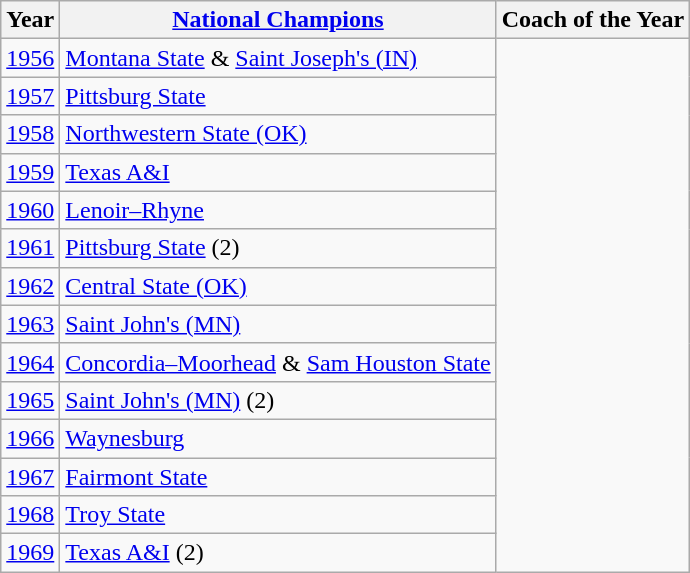<table class="wikitable">
<tr>
<th>Year</th>
<th><a href='#'>National Champions</a></th>
<th>Coach of the Year</th>
</tr>
<tr>
<td><a href='#'>1956</a></td>
<td><a href='#'>Montana State</a> & <a href='#'>Saint Joseph's (IN)</a></td>
</tr>
<tr>
<td><a href='#'>1957</a></td>
<td><a href='#'>Pittsburg State</a></td>
</tr>
<tr>
<td><a href='#'>1958</a></td>
<td><a href='#'>Northwestern State (OK)</a></td>
</tr>
<tr>
<td><a href='#'>1959</a></td>
<td><a href='#'>Texas A&I</a></td>
</tr>
<tr>
<td><a href='#'>1960</a></td>
<td><a href='#'>Lenoir–Rhyne</a></td>
</tr>
<tr>
<td><a href='#'>1961</a></td>
<td><a href='#'>Pittsburg State</a> (2)</td>
</tr>
<tr>
<td><a href='#'>1962</a></td>
<td><a href='#'>Central State (OK)</a></td>
</tr>
<tr>
<td><a href='#'>1963</a></td>
<td><a href='#'>Saint John's (MN)</a></td>
</tr>
<tr>
<td><a href='#'>1964</a></td>
<td><a href='#'>Concordia–Moorhead</a> & <a href='#'>Sam Houston State</a></td>
</tr>
<tr>
<td><a href='#'>1965</a></td>
<td><a href='#'>Saint John's (MN)</a> (2)</td>
</tr>
<tr>
<td><a href='#'>1966</a></td>
<td><a href='#'>Waynesburg</a></td>
</tr>
<tr>
<td><a href='#'>1967</a></td>
<td><a href='#'>Fairmont State</a></td>
</tr>
<tr>
<td><a href='#'>1968</a></td>
<td><a href='#'>Troy State</a></td>
</tr>
<tr>
<td><a href='#'>1969</a></td>
<td><a href='#'>Texas A&I</a> (2)</td>
</tr>
</table>
